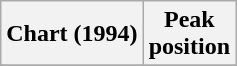<table class="wikitable plainrowheaders">
<tr>
<th scope="col">Chart (1994)</th>
<th scope="col">Peak<br>position</th>
</tr>
<tr>
</tr>
</table>
